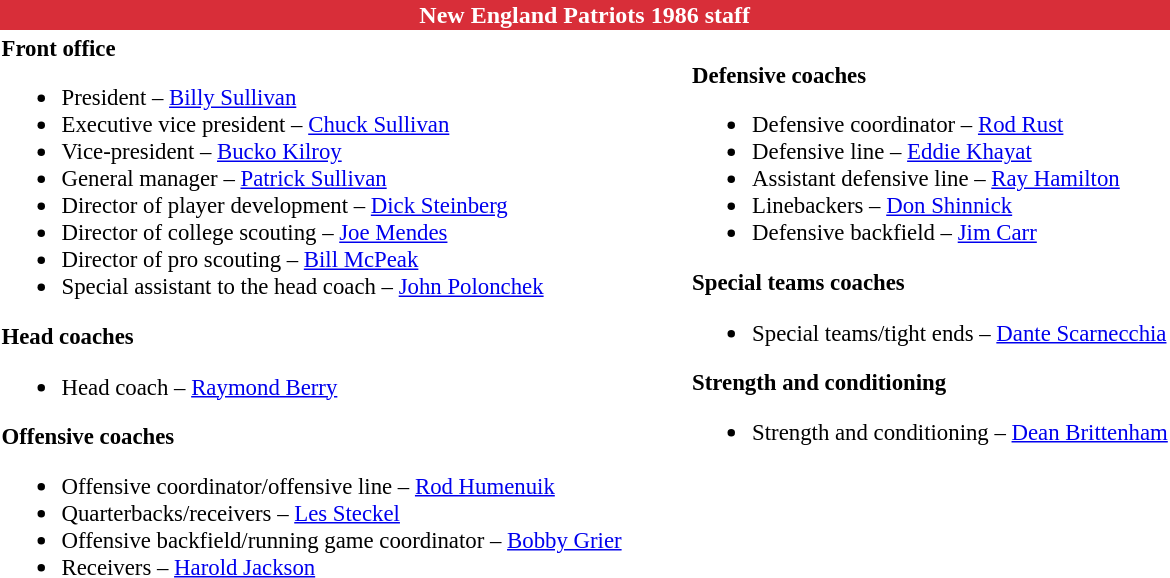<table class="toccolours" style="text-align: left;">
<tr>
<th colspan="7" style="background-color: #d82e39; color: white; text-align: center;"><strong>New England Patriots 1986 staff</strong></th>
</tr>
<tr>
<td style="font-size: 95%;" valign="top"><strong>Front office</strong><br><ul><li>President – <a href='#'>Billy Sullivan</a></li><li>Executive vice president – <a href='#'>Chuck Sullivan</a></li><li>Vice-president – <a href='#'>Bucko Kilroy</a></li><li>General manager – <a href='#'>Patrick Sullivan</a></li><li>Director of player development – <a href='#'>Dick Steinberg</a></li><li>Director of college scouting – <a href='#'>Joe Mendes</a></li><li>Director of pro scouting – <a href='#'>Bill McPeak</a></li><li>Special assistant to the head coach – <a href='#'>John Polonchek</a></li></ul><strong>Head coaches</strong><ul><li>Head coach – <a href='#'>Raymond Berry</a></li></ul><strong>Offensive coaches</strong><ul><li>Offensive coordinator/offensive line – <a href='#'>Rod Humenuik</a></li><li>Quarterbacks/receivers – <a href='#'>Les Steckel</a></li><li>Offensive backfield/running game coordinator – <a href='#'>Bobby Grier</a></li><li>Receivers – <a href='#'>Harold Jackson</a></li></ul></td>
<td width="35"> </td>
<td valign="top"></td>
<td style="font-size: 95%;" valign="top"><br><strong>Defensive coaches</strong><ul><li>Defensive coordinator – <a href='#'>Rod Rust</a></li><li>Defensive line – <a href='#'>Eddie Khayat</a></li><li>Assistant defensive line – <a href='#'>Ray Hamilton</a></li><li>Linebackers – <a href='#'>Don Shinnick</a></li><li>Defensive backfield – <a href='#'>Jim Carr</a></li></ul><strong>Special teams coaches</strong><ul><li>Special teams/tight ends – <a href='#'>Dante Scarnecchia</a></li></ul><strong>Strength and conditioning</strong><ul><li>Strength and conditioning – <a href='#'>Dean Brittenham</a></li></ul></td>
</tr>
</table>
